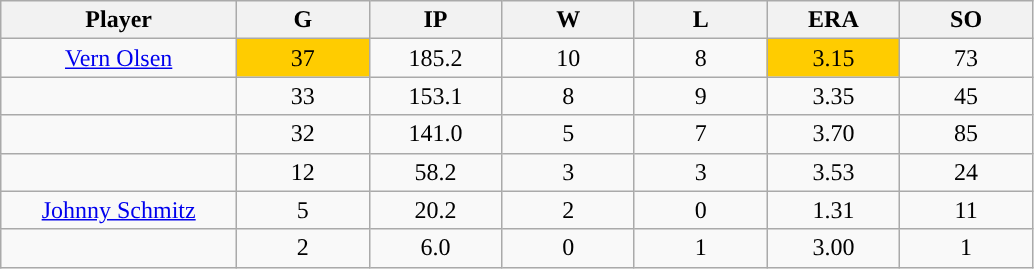<table class="wikitable sortable">
<tr>
<th bgcolor="#DDDDFF" width="16%">Player</th>
<th bgcolor="#DDDDFF" width="9%">G</th>
<th bgcolor="#DDDDFF" width="9%">IP</th>
<th bgcolor="#DDDDFF" width="9%">W</th>
<th bgcolor="#DDDDFF" width="9%">L</th>
<th bgcolor="#DDDDFF" width="9%">ERA</th>
<th bgcolor="#DDDDFF" width="9%">SO</th>
</tr>
<tr align="center">
<td><a href='#'>Vern Olsen</a></td>
<td style="background:#fc0;">37</td>
<td>185.2</td>
<td>10</td>
<td>8</td>
<td style="background:#fc0;">3.15</td>
<td>73</td>
</tr>
<tr align="center">
<td></td>
<td>33</td>
<td>153.1</td>
<td>8</td>
<td>9</td>
<td>3.35</td>
<td>45</td>
</tr>
<tr align="center">
<td></td>
<td>32</td>
<td>141.0</td>
<td>5</td>
<td>7</td>
<td>3.70</td>
<td>85</td>
</tr>
<tr align="center">
<td></td>
<td>12</td>
<td>58.2</td>
<td>3</td>
<td>3</td>
<td>3.53</td>
<td>24</td>
</tr>
<tr align="center">
<td><a href='#'>Johnny Schmitz</a></td>
<td>5</td>
<td>20.2</td>
<td>2</td>
<td>0</td>
<td>1.31</td>
<td>11</td>
</tr>
<tr align="center">
<td></td>
<td>2</td>
<td>6.0</td>
<td>0</td>
<td>1</td>
<td>3.00</td>
<td>1</td>
</tr>
</table>
